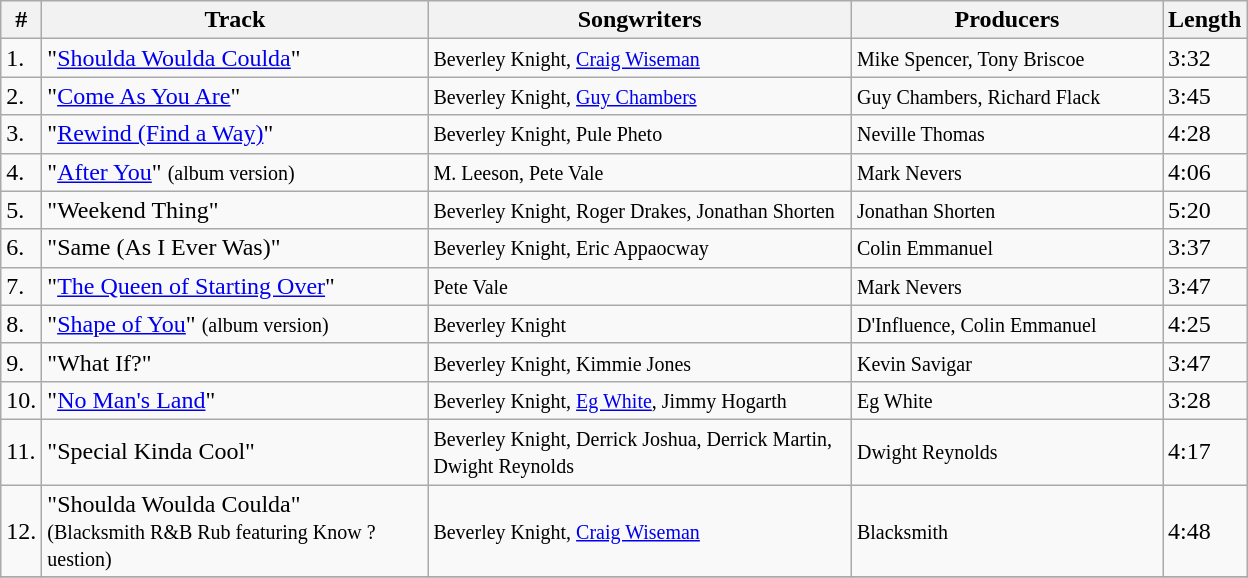<table class="wikitable">
<tr ---- bgcolor="#ebf5ff">
<th align="center">#</th>
<th align="center" width="250">Track</th>
<th align="center" width="275">Songwriters</th>
<th align="center" width="200">Producers</th>
<th align="center">Length</th>
</tr>
<tr>
<td align="left">1.</td>
<td align="left">"<a href='#'>Shoulda Woulda Coulda</a>"</td>
<td align="left"><small>Beverley Knight, <a href='#'>Craig Wiseman</a></small></td>
<td align="left"><small>Mike Spencer, Tony Briscoe</small></td>
<td align="left">3:32</td>
</tr>
<tr>
<td align="left">2.</td>
<td align="left">"<a href='#'>Come As You Are</a>"</td>
<td align="left"><small>Beverley Knight, <a href='#'>Guy Chambers</a></small></td>
<td align="left"><small>Guy Chambers, Richard Flack</small></td>
<td align="left">3:45</td>
</tr>
<tr>
<td align="left">3.</td>
<td align="left">"<a href='#'>Rewind (Find a Way)</a>"</td>
<td align="left"><small>Beverley Knight, Pule Pheto</small></td>
<td align="left"><small>Neville Thomas</small></td>
<td align="left">4:28</td>
</tr>
<tr>
<td align="left">4.</td>
<td align="left">"<a href='#'>After You</a>" <small>(album version)</small></td>
<td align="left"><small>M. Leeson, Pete Vale</small></td>
<td align="left"><small>Mark Nevers</small></td>
<td align="left">4:06</td>
</tr>
<tr>
<td align="left">5.</td>
<td align="left">"Weekend Thing"</td>
<td align="left"><small>Beverley Knight, Roger Drakes, Jonathan Shorten</small></td>
<td align="left"><small>Jonathan Shorten</small></td>
<td align="left">5:20</td>
</tr>
<tr>
<td align="left">6.</td>
<td align="left">"Same (As I Ever Was)"</td>
<td align="left"><small>Beverley Knight, Eric Appaocway</small></td>
<td align="left"><small>Colin Emmanuel</small></td>
<td align="left">3:37</td>
</tr>
<tr>
<td align="left">7.</td>
<td align="left">"<a href='#'>The Queen of Starting Over</a>"</td>
<td align="left"><small>Pete Vale</small></td>
<td align="left"><small>Mark Nevers</small></td>
<td align="left">3:47</td>
</tr>
<tr>
<td align="left">8.</td>
<td align="left">"<a href='#'>Shape of You</a>" <small>(album version)</small></td>
<td align="left"><small>Beverley Knight</small></td>
<td align="left"><small>D'Influence, Colin Emmanuel</small></td>
<td align="left">4:25</td>
</tr>
<tr>
<td align="left">9.</td>
<td align="left">"What If?"</td>
<td align="left"><small>Beverley Knight, Kimmie Jones</small></td>
<td align="left"><small>Kevin Savigar</small></td>
<td align="left">3:47</td>
</tr>
<tr>
<td align="left">10.</td>
<td align="left">"<a href='#'>No Man's Land</a>"</td>
<td align="left"><small>Beverley Knight, <a href='#'>Eg White</a>, Jimmy Hogarth</small></td>
<td align="left"><small>Eg White</small></td>
<td align="left">3:28</td>
</tr>
<tr>
<td align="left">11.</td>
<td align="left">"Special Kinda Cool"</td>
<td align="left"><small>Beverley Knight, Derrick Joshua, Derrick Martin, Dwight Reynolds</small></td>
<td align="left"><small>Dwight Reynolds</small></td>
<td align="left">4:17</td>
</tr>
<tr>
<td align="left">12.</td>
<td align="left">"Shoulda Woulda Coulda" <br> <small>(Blacksmith R&B Rub featuring Know ?uestion)</small></td>
<td align="left"><small>Beverley Knight, <a href='#'>Craig Wiseman</a></small></td>
<td align="left"><small>Blacksmith</small></td>
<td align="left">4:48</td>
</tr>
<tr>
</tr>
</table>
